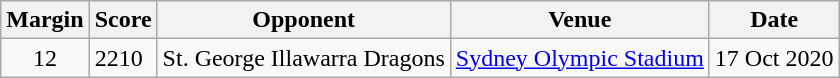<table class="wikitable">
<tr>
<th>Margin</th>
<th>Score</th>
<th>Opponent</th>
<th>Venue</th>
<th>Date</th>
</tr>
<tr>
<td align=center>12</td>
<td>2210</td>
<td> St. George Illawarra Dragons</td>
<td><a href='#'>Sydney Olympic Stadium</a></td>
<td>17 Oct 2020</td>
</tr>
</table>
